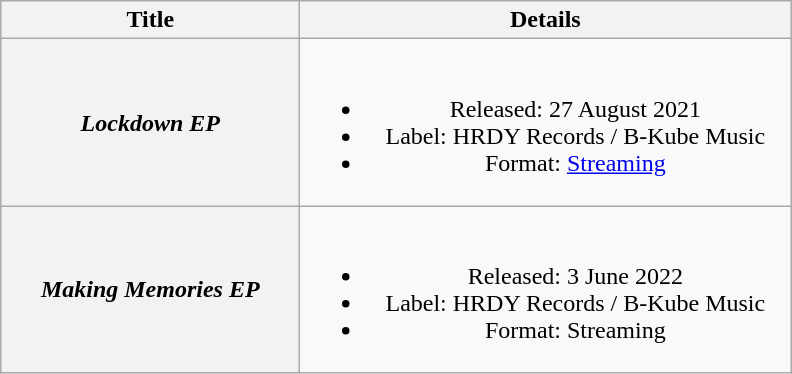<table class="wikitable plainrowheaders" style="text-align:center;">
<tr>
<th scope="col" style="width:12em;">Title</th>
<th scope="col" style="width:20em;">Details</th>
</tr>
<tr>
<th scope="row"><em>Lockdown EP</em></th>
<td><br><ul><li>Released: 27 August 2021</li><li>Label: HRDY Records / B-Kube Music</li><li>Format: <a href='#'>Streaming</a></li></ul></td>
</tr>
<tr>
<th scope="row"><em>Making Memories EP</em></th>
<td><br><ul><li>Released: 3 June 2022</li><li>Label: HRDY Records / B-Kube Music</li><li>Format: Streaming</li></ul></td>
</tr>
</table>
